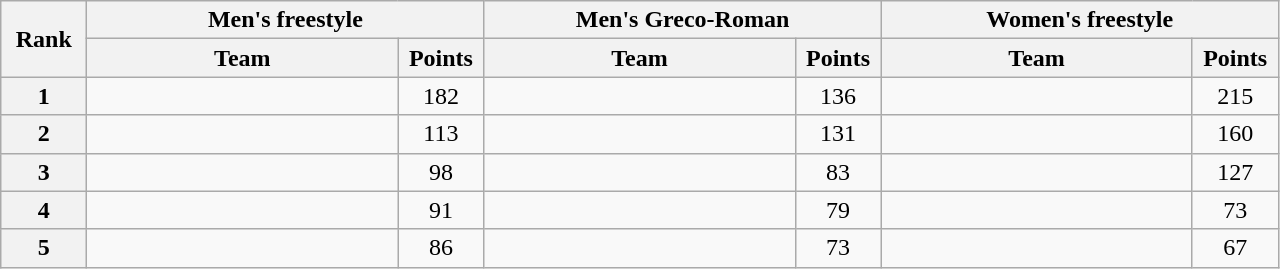<table class="wikitable" style="text-align:center;">
<tr>
<th rowspan="2" width="50">Rank</th>
<th colspan="2">Men's freestyle</th>
<th colspan="2">Men's Greco-Roman</th>
<th colspan="2">Women's freestyle</th>
</tr>
<tr>
<th width="200">Team</th>
<th width="50">Points</th>
<th width="200">Team</th>
<th width="50">Points</th>
<th width="200">Team</th>
<th width="50">Points</th>
</tr>
<tr>
<th>1</th>
<td align="left"></td>
<td>182</td>
<td align="left"></td>
<td>136</td>
<td align="left"></td>
<td>215</td>
</tr>
<tr>
<th>2</th>
<td align="left"></td>
<td>113</td>
<td align="left"></td>
<td>131</td>
<td align="left"></td>
<td>160</td>
</tr>
<tr>
<th>3</th>
<td align="left"></td>
<td>98</td>
<td align="left"></td>
<td>83</td>
<td align="left"></td>
<td>127</td>
</tr>
<tr>
<th>4</th>
<td align="left"></td>
<td>91</td>
<td align="left"></td>
<td>79</td>
<td align="left"></td>
<td>73</td>
</tr>
<tr>
<th>5</th>
<td align="left"></td>
<td>86</td>
<td align="left"></td>
<td>73</td>
<td align="left"></td>
<td>67</td>
</tr>
</table>
